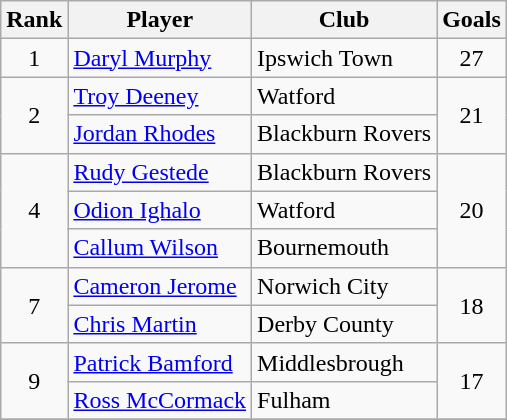<table class="wikitable" style="text-align:center">
<tr>
<th>Rank</th>
<th>Player</th>
<th>Club</th>
<th>Goals</th>
</tr>
<tr>
<td>1</td>
<td align="left"> <a href='#'>Daryl Murphy</a></td>
<td align="left">Ipswich Town</td>
<td>27</td>
</tr>
<tr>
<td rowspan="2">2</td>
<td align="left"> <a href='#'>Troy Deeney</a></td>
<td align="left">Watford</td>
<td rowspan="2">21</td>
</tr>
<tr>
<td align="left"> <a href='#'>Jordan Rhodes</a></td>
<td align="left">Blackburn Rovers</td>
</tr>
<tr>
<td rowspan="3">4</td>
<td align="left"> <a href='#'>Rudy Gestede</a></td>
<td align="left">Blackburn Rovers</td>
<td rowspan="3">20</td>
</tr>
<tr>
<td align="left"> <a href='#'>Odion Ighalo</a></td>
<td align="left">Watford</td>
</tr>
<tr>
<td align="left"> <a href='#'>Callum Wilson</a></td>
<td align="left">Bournemouth</td>
</tr>
<tr>
<td rowspan="2">7</td>
<td align="left"> <a href='#'>Cameron Jerome</a></td>
<td align="left">Norwich City</td>
<td rowspan="2">18</td>
</tr>
<tr>
<td align="left"> <a href='#'>Chris Martin</a></td>
<td align="left">Derby County</td>
</tr>
<tr>
<td rowspan="2">9</td>
<td align="left"> <a href='#'>Patrick Bamford</a></td>
<td align="left">Middlesbrough</td>
<td rowspan="2">17</td>
</tr>
<tr>
<td align="left"> <a href='#'>Ross McCormack</a></td>
<td align="left">Fulham</td>
</tr>
<tr>
</tr>
</table>
